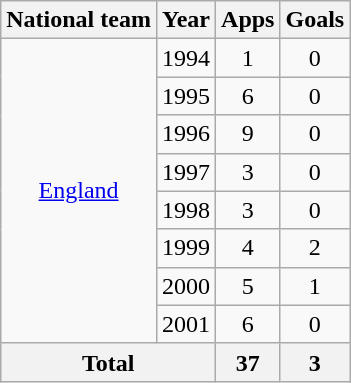<table class="wikitable" style="text-align: center;">
<tr>
<th>National team</th>
<th>Year</th>
<th>Apps</th>
<th>Goals</th>
</tr>
<tr>
<td rowspan="8"><a href='#'>England</a></td>
<td>1994</td>
<td>1</td>
<td>0</td>
</tr>
<tr>
<td>1995</td>
<td>6</td>
<td>0</td>
</tr>
<tr>
<td>1996</td>
<td>9</td>
<td>0</td>
</tr>
<tr>
<td>1997</td>
<td>3</td>
<td>0</td>
</tr>
<tr>
<td>1998</td>
<td>3</td>
<td>0</td>
</tr>
<tr>
<td>1999</td>
<td>4</td>
<td>2</td>
</tr>
<tr>
<td>2000</td>
<td>5</td>
<td>1</td>
</tr>
<tr>
<td>2001</td>
<td>6</td>
<td>0</td>
</tr>
<tr>
<th colspan="2">Total</th>
<th>37</th>
<th>3</th>
</tr>
</table>
